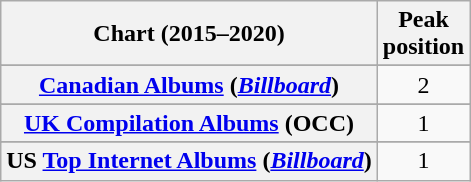<table class="wikitable sortable plainrowheaders" style="text-align:center">
<tr>
<th scope="col">Chart (2015–2020)</th>
<th scope="col">Peak<br>position</th>
</tr>
<tr>
</tr>
<tr>
</tr>
<tr>
<th scope="row"><a href='#'>Canadian Albums</a> (<em><a href='#'>Billboard</a></em>)</th>
<td>2</td>
</tr>
<tr>
</tr>
<tr>
</tr>
<tr>
</tr>
<tr>
</tr>
<tr>
</tr>
<tr>
<th scope="row"><a href='#'>UK Compilation Albums</a> (OCC)</th>
<td>1</td>
</tr>
<tr>
</tr>
<tr>
</tr>
<tr>
</tr>
<tr>
<th scope="row">US <a href='#'>Top Internet Albums</a> (<em><a href='#'>Billboard</a></em>)</th>
<td>1</td>
</tr>
</table>
